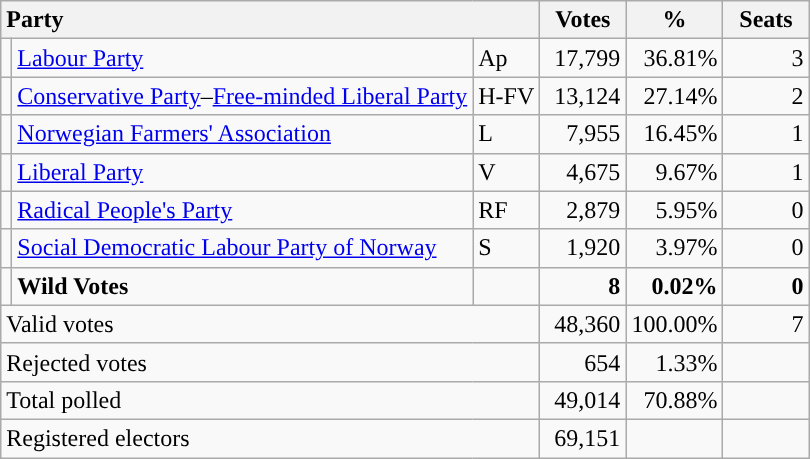<table class="wikitable" border="1" style="text-align:right;">
<tr>
<th style="text-align:left;" colspan=3>Party</th>
<th align=center width="50">Votes</th>
<th align=center width="50">%</th>
<th align=center width="50">Seats</th>
</tr>
<tr>
<td style="color:inherit;background:"></td>
<td align=left><a href='#'>Labour Party</a></td>
<td align=left>Ap</td>
<td>17,799</td>
<td>36.81%</td>
<td>3</td>
</tr>
<tr>
<td></td>
<td align=left><a href='#'>Conservative Party</a>–<a href='#'>Free-minded Liberal Party</a></td>
<td align=left>H-FV</td>
<td>13,124</td>
<td>27.14%</td>
<td>2</td>
</tr>
<tr>
<td style="color:inherit;background:"></td>
<td align=left><a href='#'>Norwegian Farmers' Association</a></td>
<td align=left>L</td>
<td>7,955</td>
<td>16.45%</td>
<td>1</td>
</tr>
<tr>
<td style="color:inherit;background:"></td>
<td align=left><a href='#'>Liberal Party</a></td>
<td align=left>V</td>
<td>4,675</td>
<td>9.67%</td>
<td>1</td>
</tr>
<tr>
<td></td>
<td align=left><a href='#'>Radical People's Party</a></td>
<td align=left>RF</td>
<td>2,879</td>
<td>5.95%</td>
<td>0</td>
</tr>
<tr>
<td style="color:inherit;background:"></td>
<td align=left><a href='#'>Social Democratic Labour Party of Norway</a></td>
<td align=left>S</td>
<td>1,920</td>
<td>3.97%</td>
<td>0</td>
</tr>
<tr style="font-weight:bold">
<td></td>
<td align=left>Wild Votes</td>
<td align=left></td>
<td>8</td>
<td>0.02%</td>
<td>0</td>
</tr>
<tr>
<td align=left colspan=3>Valid votes</td>
<td>48,360</td>
<td>100.00%</td>
<td>7</td>
</tr>
<tr>
<td align=left colspan=3>Rejected votes</td>
<td>654</td>
<td>1.33%</td>
<td></td>
</tr>
<tr>
<td align=left colspan=3>Total polled</td>
<td>49,014</td>
<td>70.88%</td>
<td></td>
</tr>
<tr>
<td align=left colspan=3>Registered electors</td>
<td>69,151</td>
<td></td>
<td></td>
</tr>
</table>
